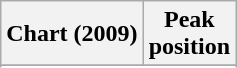<table class="wikitable sortable plainrowheaders" style="text-align:center">
<tr>
<th scope="col">Chart (2009)</th>
<th scope="col">Peak<br> position</th>
</tr>
<tr>
</tr>
<tr>
</tr>
</table>
